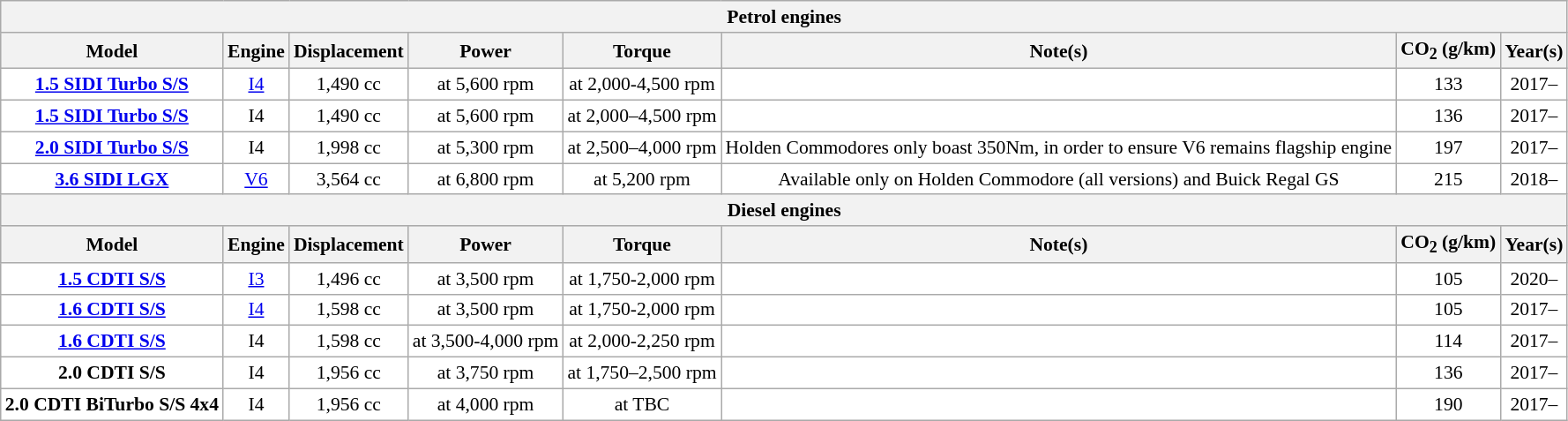<table class="wikitable" style="text-align:center; font-size:90%;">
<tr>
<th colspan=10>Petrol engines</th>
</tr>
<tr style="background:#dcdcdc; text-align:center; vertical-align:middle;">
<th>Model</th>
<th>Engine</th>
<th>Displacement</th>
<th>Power</th>
<th>Torque</th>
<th>Note(s)</th>
<th>CO<sub>2</sub> (g/km)</th>
<th>Year(s)</th>
</tr>
<tr style="background:#fff;">
<td><strong><a href='#'>1.5 SIDI Turbo S/S</a></strong></td>
<td><a href='#'>I4</a></td>
<td>1,490 cc</td>
<td> at 5,600 rpm</td>
<td> at 2,000-4,500 rpm</td>
<td></td>
<td>133</td>
<td>2017–</td>
</tr>
<tr style="background:#fff;">
<td><strong><a href='#'>1.5 SIDI Turbo S/S</a></strong></td>
<td>I4</td>
<td>1,490 cc</td>
<td> at 5,600 rpm</td>
<td> at 2,000–4,500 rpm</td>
<td></td>
<td>136</td>
<td>2017–</td>
</tr>
<tr style="background:#fff;">
<td><strong><a href='#'>2.0 SIDI Turbo S/S</a></strong></td>
<td>I4</td>
<td>1,998 cc</td>
<td> at 5,300 rpm</td>
<td> at 2,500–4,000 rpm</td>
<td>Holden Commodores only boast 350Nm, in order to ensure V6 remains flagship engine</td>
<td>197</td>
<td>2017–</td>
</tr>
<tr style="background:#fff;">
<td><strong><a href='#'>3.6 SIDI LGX</a></strong></td>
<td><a href='#'>V6</a></td>
<td>3,564 cc</td>
<td> at 6,800 rpm</td>
<td> at 5,200 rpm</td>
<td>Available only on Holden Commodore (all versions) and Buick Regal GS</td>
<td>215</td>
<td>2018–</td>
</tr>
<tr>
<th colspan=10>Diesel engines</th>
</tr>
<tr style="background:#dcdcdc; text-align:center; vertical-align:middle;">
<th>Model</th>
<th>Engine</th>
<th>Displacement</th>
<th>Power</th>
<th>Torque</th>
<th>Note(s)</th>
<th>CO<sub>2</sub> (g/km)</th>
<th>Year(s)</th>
</tr>
<tr style="background:#fff;">
<td><strong><a href='#'>1.5 CDTI S/S</a></strong></td>
<td><a href='#'>I3</a></td>
<td>1,496 cc</td>
<td> at 3,500 rpm</td>
<td> at 1,750-2,000 rpm</td>
<td></td>
<td>105</td>
<td>2020–</td>
</tr>
<tr style="background:#fff;">
<td><strong><a href='#'>1.6 CDTI S/S</a></strong></td>
<td><a href='#'>I4</a></td>
<td>1,598 cc</td>
<td> at 3,500 rpm</td>
<td> at 1,750-2,000 rpm</td>
<td></td>
<td>105</td>
<td>2017–</td>
</tr>
<tr style="background:#fff;">
<td><strong><a href='#'>1.6 CDTI S/S</a></strong></td>
<td>I4</td>
<td>1,598 cc</td>
<td> at 3,500-4,000 rpm</td>
<td> at 2,000-2,250 rpm</td>
<td></td>
<td>114</td>
<td>2017–</td>
</tr>
<tr style="background:#fff;">
<td><strong>2.0 CDTI S/S</strong></td>
<td>I4</td>
<td>1,956 cc</td>
<td> at 3,750 rpm</td>
<td> at 1,750–2,500 rpm</td>
<td></td>
<td>136</td>
<td>2017–</td>
</tr>
<tr style="background:#fff;">
<td><strong>2.0 CDTI BiTurbo S/S 4x4</strong></td>
<td>I4</td>
<td>1,956 cc</td>
<td> at 4,000 rpm</td>
<td> at TBC</td>
<td></td>
<td>190</td>
<td>2017–</td>
</tr>
</table>
